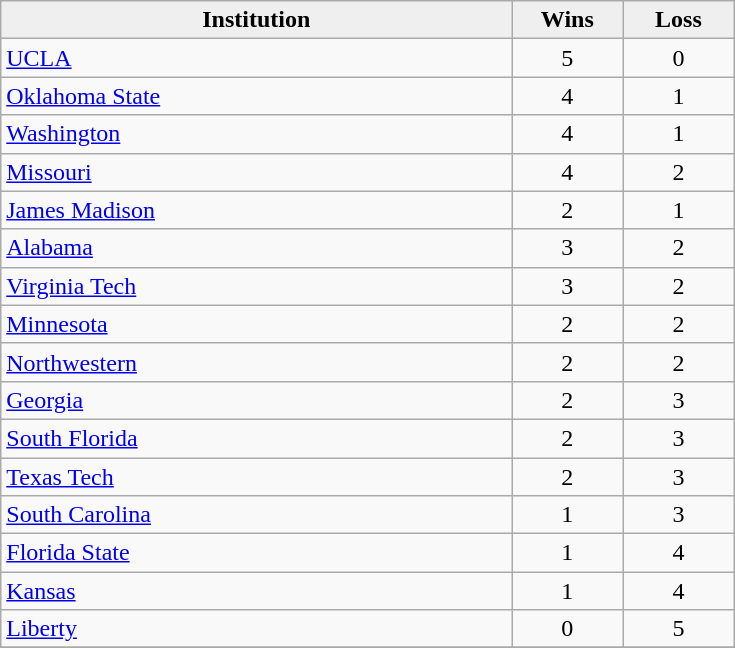<table class="wikitable sortable" style="text-align:center;">
<tr>
<th text-align:center;" style="background:#efefef; style=; width:250pt;">Institution</th>
<th text-align:center;" style="background:#efefef; style=; width:50pt;">Wins</th>
<th text-align:center;" style="background:#efefef; style=; width:50pt;">Loss</th>
</tr>
<tr>
<td align=left><a href='#'>UCLA</a></td>
<td>5</td>
<td>0</td>
</tr>
<tr>
<td align=left><a href='#'>Oklahoma State</a></td>
<td>4</td>
<td>1</td>
</tr>
<tr>
<td align=left><a href='#'>Washington</a></td>
<td>4</td>
<td>1</td>
</tr>
<tr>
<td align=left><a href='#'>Missouri</a></td>
<td>4</td>
<td>2</td>
</tr>
<tr>
<td align=left><a href='#'>James Madison</a></td>
<td>2</td>
<td>1</td>
</tr>
<tr>
<td align=left><a href='#'>Alabama</a></td>
<td>3</td>
<td>2</td>
</tr>
<tr>
<td align=left><a href='#'>Virginia Tech</a></td>
<td>3</td>
<td>2</td>
</tr>
<tr>
<td align=left><a href='#'>Minnesota</a></td>
<td>2</td>
<td>2</td>
</tr>
<tr>
<td align=left><a href='#'>Northwestern</a></td>
<td>2</td>
<td>2</td>
</tr>
<tr>
<td align=left><a href='#'>Georgia</a></td>
<td>2</td>
<td>3</td>
</tr>
<tr>
<td align=left><a href='#'>South Florida</a></td>
<td>2</td>
<td>3</td>
</tr>
<tr>
<td align=left><a href='#'>Texas Tech</a></td>
<td>2</td>
<td>3</td>
</tr>
<tr>
<td align=left><a href='#'>South Carolina</a></td>
<td>1</td>
<td>3</td>
</tr>
<tr>
<td align=left><a href='#'>Florida State</a></td>
<td>1</td>
<td>4</td>
</tr>
<tr>
<td align=left><a href='#'>Kansas</a></td>
<td>1</td>
<td>4</td>
</tr>
<tr>
<td align=left><a href='#'>Liberty</a></td>
<td>0</td>
<td>5</td>
</tr>
<tr class="sortbottom">
</tr>
</table>
